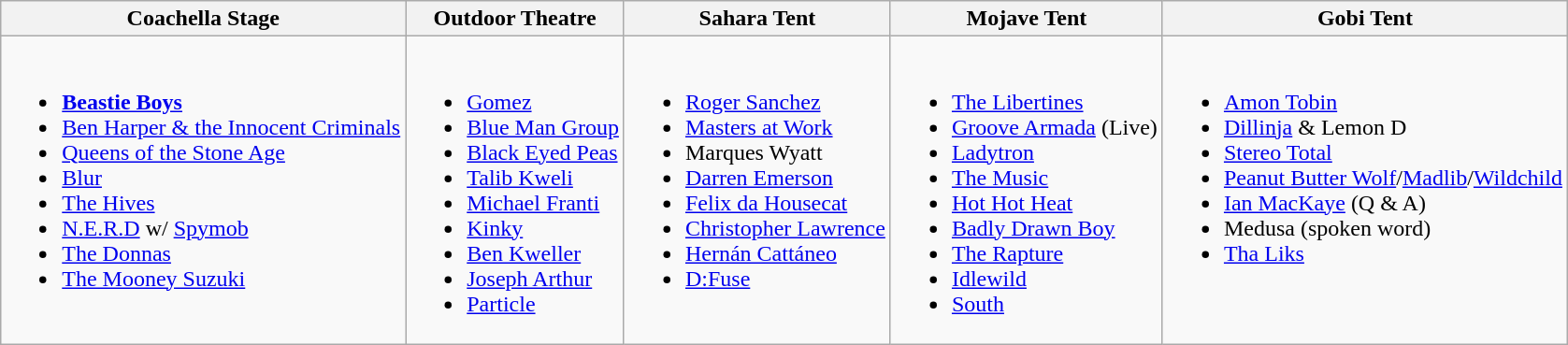<table class="wikitable">
<tr>
<th>Coachella Stage</th>
<th>Outdoor Theatre</th>
<th>Sahara Tent</th>
<th>Mojave Tent</th>
<th>Gobi Tent</th>
</tr>
<tr valign="top">
<td><br><ul><li><strong><a href='#'>Beastie Boys</a></strong></li><li><a href='#'>Ben Harper & the Innocent Criminals</a></li><li><a href='#'>Queens of the Stone Age</a></li><li><a href='#'>Blur</a></li><li><a href='#'>The Hives</a></li><li><a href='#'>N.E.R.D</a> w/ <a href='#'>Spymob</a></li><li><a href='#'>The Donnas</a></li><li><a href='#'>The Mooney Suzuki</a></li></ul></td>
<td><br><ul><li><a href='#'>Gomez</a></li><li><a href='#'>Blue Man Group</a></li><li><a href='#'>Black Eyed Peas</a></li><li><a href='#'>Talib Kweli</a></li><li><a href='#'>Michael Franti</a></li><li><a href='#'>Kinky</a></li><li><a href='#'>Ben Kweller</a></li><li><a href='#'>Joseph Arthur</a></li><li><a href='#'>Particle</a></li></ul></td>
<td><br><ul><li><a href='#'>Roger Sanchez</a></li><li><a href='#'>Masters at Work</a></li><li>Marques Wyatt</li><li><a href='#'>Darren Emerson</a></li><li><a href='#'>Felix da Housecat</a></li><li><a href='#'>Christopher Lawrence</a></li><li><a href='#'>Hernán Cattáneo</a></li><li><a href='#'>D:Fuse</a></li></ul></td>
<td><br><ul><li><a href='#'>The Libertines</a></li><li><a href='#'>Groove Armada</a> (Live)</li><li><a href='#'>Ladytron</a></li><li><a href='#'>The Music</a></li><li><a href='#'>Hot Hot Heat</a></li><li><a href='#'>Badly Drawn Boy</a></li><li><a href='#'>The Rapture</a></li><li><a href='#'>Idlewild</a></li><li><a href='#'>South</a></li></ul></td>
<td><br><ul><li><a href='#'>Amon Tobin</a></li><li><a href='#'>Dillinja</a> & Lemon D</li><li><a href='#'>Stereo Total</a></li><li><a href='#'>Peanut Butter Wolf</a>/<a href='#'>Madlib</a>/<a href='#'>Wildchild</a></li><li><a href='#'>Ian MacKaye</a> (Q & A)</li><li>Medusa (spoken word)</li><li><a href='#'>Tha Liks</a></li></ul></td>
</tr>
</table>
